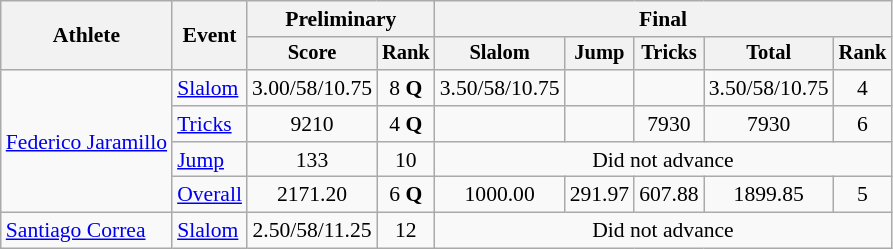<table class=wikitable style=font-size:90%;text-align:center>
<tr>
<th rowspan=2>Athlete</th>
<th rowspan=2>Event</th>
<th colspan=2>Preliminary</th>
<th colspan=5>Final</th>
</tr>
<tr style=font-size:95%>
<th>Score</th>
<th>Rank</th>
<th>Slalom</th>
<th>Jump</th>
<th>Tricks</th>
<th>Total</th>
<th>Rank</th>
</tr>
<tr style="text-align:center">
<td style="text-align:left" rowspan=4><a href='#'>Federico Jaramillo</a></td>
<td style="text-align:left"><a href='#'>Slalom</a></td>
<td>3.00/58/10.75</td>
<td>8 <strong>Q</strong></td>
<td>3.50/58/10.75</td>
<td></td>
<td></td>
<td>3.50/58/10.75</td>
<td>4</td>
</tr>
<tr style="text-align:center">
<td style="text-align:left"><a href='#'>Tricks</a></td>
<td>9210</td>
<td>4 <strong>Q</strong></td>
<td></td>
<td></td>
<td>7930</td>
<td>7930</td>
<td>6</td>
</tr>
<tr style="text-align:center">
<td style="text-align:left"><a href='#'>Jump</a></td>
<td>133</td>
<td>10</td>
<td colspan=5>Did not advance</td>
</tr>
<tr style="text-align:center">
<td style="text-align:left"><a href='#'>Overall</a></td>
<td>2171.20</td>
<td>6 <strong>Q</strong></td>
<td>1000.00</td>
<td>291.97</td>
<td>607.88</td>
<td>1899.85</td>
<td>5</td>
</tr>
<tr style="text-align:center">
<td style="text-align:left"><a href='#'>Santiago Correa</a></td>
<td style="text-align:left"><a href='#'>Slalom</a></td>
<td>2.50/58/11.25</td>
<td>12</td>
<td colspan=5>Did not advance</td>
</tr>
</table>
